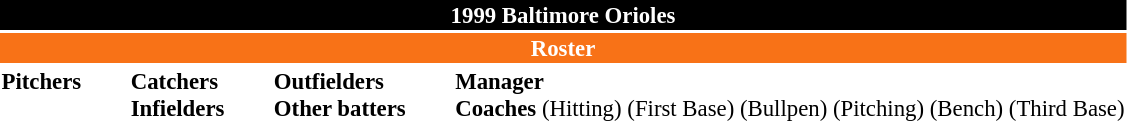<table class="toccolours" style="font-size: 95%;">
<tr>
<th colspan="10" style="background-color: black; color: white; text-align: center;">1999 Baltimore Orioles</th>
</tr>
<tr>
<td colspan="10" style="background-color: #F87217; color: white; text-align: center;"><strong>Roster</strong></td>
</tr>
<tr>
<td valign="top"><strong>Pitchers</strong><br>



















</td>
<td width="25px"></td>
<td valign="top"><strong>Catchers</strong><br>



<strong>Infielders</strong>










</td>
<td width="25px"></td>
<td valign="top"><strong>Outfielders</strong><br>





<strong>Other batters</strong>
</td>
<td width="25px"></td>
<td valign="top"><strong>Manager</strong><br>
<strong>Coaches</strong>
 (Hitting)
 (First Base)
 (Bullpen)
 (Pitching)
 (Bench)
 (Third Base)</td>
</tr>
</table>
